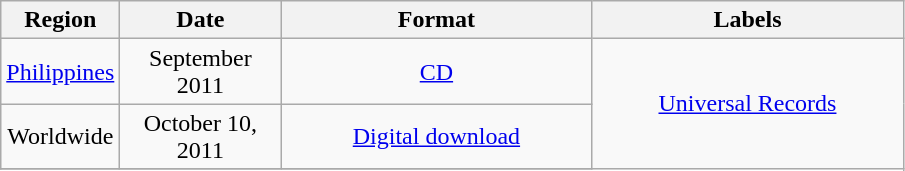<table class="wikitable">
<tr>
<th style="width:70px;">Region</th>
<th style="width:100px;">Date</th>
<th style="width:200px;">Format</th>
<th style="width:200px;">Labels</th>
</tr>
<tr>
<td style="text-align:center;"><a href='#'>Philippines</a></td>
<td style="text-align:center;">September 2011</td>
<td style="text-align:center;"><a href='#'>CD</a></td>
<td style="text-align:center;" rowspan="3"><a href='#'>Universal Records</a></td>
</tr>
<tr>
<td style="text-align:center;">Worldwide</td>
<td style="text-align:center;">October 10, 2011</td>
<td style="text-align:center;"><a href='#'>Digital download</a></td>
</tr>
<tr>
</tr>
</table>
